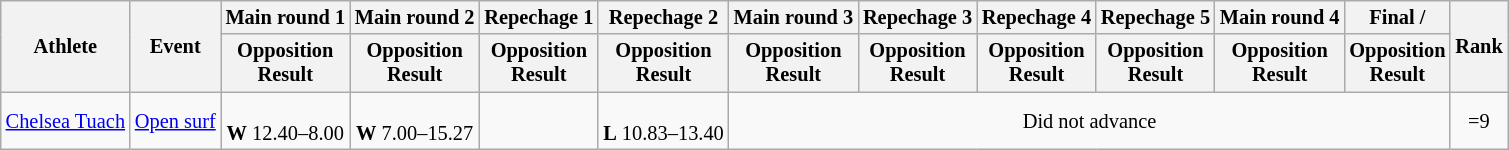<table class="wikitable" style="font-size:85%">
<tr>
<th rowspan="2">Athlete</th>
<th rowspan="2">Event</th>
<th>Main round 1</th>
<th>Main round 2</th>
<th>Repechage 1</th>
<th>Repechage 2</th>
<th>Main round 3</th>
<th>Repechage 3</th>
<th>Repechage 4</th>
<th>Repechage 5</th>
<th>Main round 4</th>
<th>Final  / </th>
<th rowspan="2">Rank</th>
</tr>
<tr>
<th>Opposition<br>Result</th>
<th>Opposition<br>Result</th>
<th>Opposition<br>Result</th>
<th>Opposition<br>Result</th>
<th>Opposition<br>Result</th>
<th>Opposition<br>Result</th>
<th>Opposition<br>Result</th>
<th>Opposition<br>Result</th>
<th>Opposition<br>Result</th>
<th>Opposition<br>Result</th>
</tr>
<tr align=center>
<td align=left><a href='#'>Chelsea Tuach</a></td>
<td align=left><a href='#'>Open surf</a></td>
<td><br><strong>W</strong> 12.40–8.00</td>
<td><br><strong>W</strong> 7.00–15.27</td>
<td></td>
<td><br><strong>L</strong> 10.83–13.40</td>
<td colspan=6>Did not advance</td>
<td>=9</td>
</tr>
</table>
